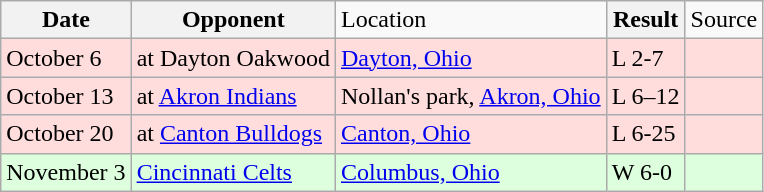<table class="wikitable">
<tr>
<th>Date</th>
<th>Opponent</th>
<td>Location</td>
<th>Result</th>
<td>Source</td>
</tr>
<tr style="background: #ffdddd;">
<td>October 6</td>
<td>at Dayton Oakwood</td>
<td><a href='#'>Dayton, Ohio</a></td>
<td>L 2-7</td>
<td></td>
</tr>
<tr style="background: #ffdddd;">
<td>October 13</td>
<td>at <a href='#'>Akron Indians</a></td>
<td>Nollan's park, <a href='#'>Akron, Ohio</a></td>
<td>L 6–12</td>
<td></td>
</tr>
<tr style="background: #ffdddd;">
<td>October 20</td>
<td>at <a href='#'>Canton Bulldogs</a></td>
<td><a href='#'>Canton, Ohio</a></td>
<td>L 6-25</td>
<td></td>
</tr>
<tr style="background: #ddffdd;">
<td>November 3</td>
<td><a href='#'>Cincinnati Celts</a></td>
<td><a href='#'>Columbus, Ohio</a></td>
<td>W 6-0</td>
<td></td>
</tr>
</table>
